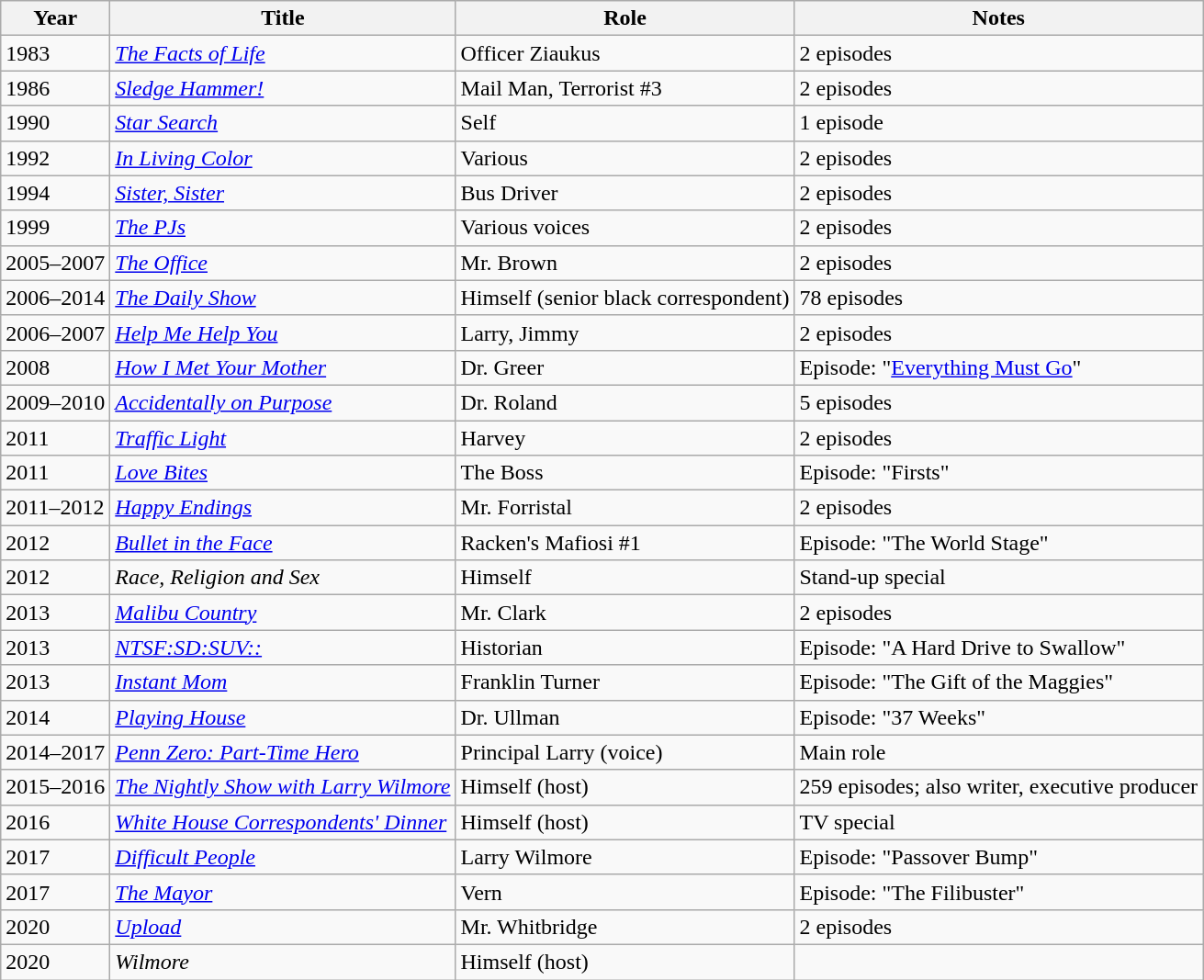<table class="wikitable sortable">
<tr>
<th>Year</th>
<th>Title</th>
<th>Role</th>
<th class="unsortable">Notes</th>
</tr>
<tr>
<td>1983</td>
<td><em><a href='#'>The Facts of Life</a></em></td>
<td>Officer Ziaukus</td>
<td>2 episodes</td>
</tr>
<tr>
<td>1986</td>
<td><em><a href='#'>Sledge Hammer!</a></em></td>
<td>Mail Man, Terrorist #3</td>
<td>2 episodes</td>
</tr>
<tr>
<td>1990</td>
<td><em><a href='#'>Star Search</a></em></td>
<td>Self</td>
<td>1 episode</td>
</tr>
<tr>
<td>1992</td>
<td><em><a href='#'>In Living Color</a></em></td>
<td>Various</td>
<td>2 episodes</td>
</tr>
<tr>
<td>1994</td>
<td><em><a href='#'>Sister, Sister</a></em></td>
<td>Bus Driver</td>
<td>2 episodes</td>
</tr>
<tr>
<td>1999</td>
<td><em><a href='#'>The PJs</a></em></td>
<td>Various voices</td>
<td>2 episodes</td>
</tr>
<tr>
<td>2005–2007</td>
<td><em><a href='#'>The Office</a></em></td>
<td>Mr. Brown</td>
<td>2 episodes</td>
</tr>
<tr>
<td>2006–2014</td>
<td><em><a href='#'>The Daily Show</a></em></td>
<td>Himself (senior black correspondent)</td>
<td>78 episodes</td>
</tr>
<tr>
<td>2006–2007</td>
<td><em><a href='#'>Help Me Help You</a></em></td>
<td>Larry, Jimmy</td>
<td>2 episodes</td>
</tr>
<tr>
<td>2008</td>
<td><em><a href='#'>How I Met Your Mother</a></em></td>
<td>Dr. Greer</td>
<td>Episode: "<a href='#'>Everything Must Go</a>"</td>
</tr>
<tr>
<td>2009–2010</td>
<td><em><a href='#'>Accidentally on Purpose</a></em></td>
<td>Dr. Roland</td>
<td>5 episodes</td>
</tr>
<tr>
<td>2011</td>
<td><em><a href='#'>Traffic Light</a></em></td>
<td>Harvey</td>
<td>2 episodes</td>
</tr>
<tr>
<td>2011</td>
<td><em><a href='#'>Love Bites</a></em></td>
<td>The Boss</td>
<td>Episode: "Firsts"</td>
</tr>
<tr>
<td>2011–2012</td>
<td><em><a href='#'>Happy Endings</a></em></td>
<td>Mr. Forristal</td>
<td>2 episodes</td>
</tr>
<tr>
<td>2012</td>
<td><em><a href='#'>Bullet in the Face</a></em></td>
<td>Racken's Mafiosi #1</td>
<td>Episode: "The World Stage"</td>
</tr>
<tr>
<td>2012</td>
<td><em>Race, Religion and Sex</em></td>
<td>Himself</td>
<td>Stand-up special</td>
</tr>
<tr>
<td>2013</td>
<td><em><a href='#'>Malibu Country</a></em></td>
<td>Mr. Clark</td>
<td>2 episodes</td>
</tr>
<tr>
<td>2013</td>
<td><em><a href='#'>NTSF:SD:SUV::</a></em></td>
<td>Historian</td>
<td>Episode: "A Hard Drive to Swallow"</td>
</tr>
<tr>
<td>2013</td>
<td><em><a href='#'>Instant Mom</a></em></td>
<td>Franklin Turner</td>
<td>Episode: "The Gift of the Maggies"</td>
</tr>
<tr>
<td>2014</td>
<td><em><a href='#'>Playing House</a></em></td>
<td>Dr. Ullman</td>
<td>Episode: "37 Weeks"</td>
</tr>
<tr>
<td>2014–2017</td>
<td><em><a href='#'>Penn Zero: Part-Time Hero</a></em></td>
<td>Principal Larry (voice)</td>
<td>Main role</td>
</tr>
<tr>
<td>2015–2016</td>
<td><em><a href='#'>The Nightly Show with Larry Wilmore</a></em></td>
<td>Himself (host)</td>
<td>259 episodes; also writer, executive producer</td>
</tr>
<tr>
<td>2016</td>
<td><em><a href='#'>White House Correspondents' Dinner</a></em></td>
<td>Himself (host)</td>
<td>TV special</td>
</tr>
<tr>
<td>2017</td>
<td><em><a href='#'>Difficult People</a></em></td>
<td>Larry Wilmore</td>
<td>Episode: "Passover Bump"</td>
</tr>
<tr>
<td>2017</td>
<td><em><a href='#'>The Mayor</a></em></td>
<td>Vern</td>
<td>Episode: "The Filibuster"</td>
</tr>
<tr>
<td>2020</td>
<td><em><a href='#'>Upload</a></em></td>
<td>Mr. Whitbridge</td>
<td>2 episodes</td>
</tr>
<tr>
<td>2020</td>
<td><em>Wilmore</em></td>
<td>Himself (host)</td>
</tr>
</table>
